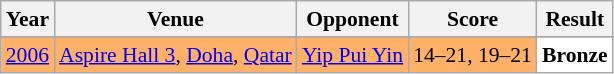<table class="sortable wikitable" style="font-size: 90%;">
<tr>
<th>Year</th>
<th>Venue</th>
<th>Opponent</th>
<th>Score</th>
<th>Result</th>
</tr>
<tr>
</tr>
<tr style="background:#FFB069">
<td align="center"><a href='#'>2006</a></td>
<td align="left"><a href='#'>Aspire Hall 3</a>, <a href='#'>Doha</a>, <a href='#'>Qatar</a></td>
<td align="left"> <a href='#'>Yip Pui Yin</a></td>
<td align="left">14–21, 19–21</td>
<td style="text-align:left; background:white"> <strong>Bronze</strong></td>
</tr>
</table>
